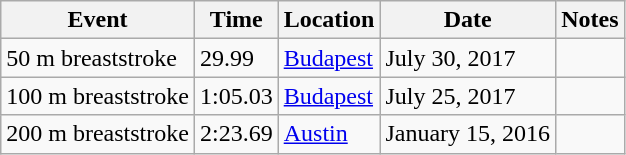<table class="wikitable">
<tr>
<th>Event</th>
<th>Time</th>
<th>Location</th>
<th>Date</th>
<th>Notes</th>
</tr>
<tr>
<td>50 m breaststroke</td>
<td>29.99</td>
<td><a href='#'>Budapest</a></td>
<td>July 30, 2017</td>
<td></td>
</tr>
<tr>
<td>100 m breaststroke</td>
<td>1:05.03</td>
<td><a href='#'>Budapest</a></td>
<td>July 25, 2017</td>
<td></td>
</tr>
<tr>
<td>200 m breaststroke</td>
<td>2:23.69</td>
<td><a href='#'>Austin</a></td>
<td>January 15, 2016</td>
<td></td>
</tr>
</table>
